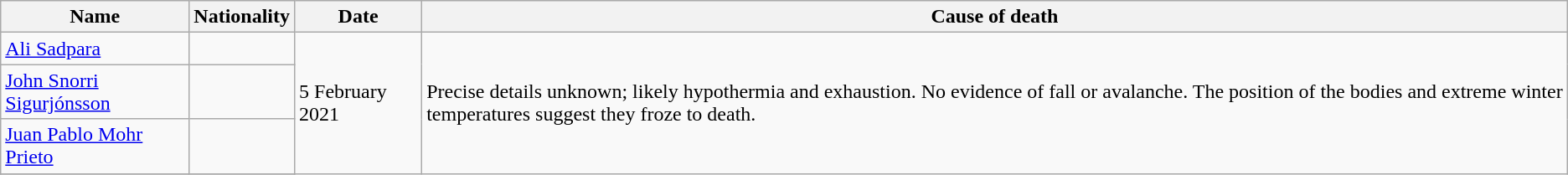<table class="wikitable">
<tr>
<th>Name</th>
<th>Nationality</th>
<th>Date</th>
<th>Cause of death</th>
</tr>
<tr>
<td><a href='#'>Ali Sadpara</a></td>
<td></td>
<td rowspan="4">5 February 2021</td>
<td rowspan="4">Precise details unknown; likely hypothermia and exhaustion. No evidence of fall or avalanche. The position of the bodies and extreme winter temperatures suggest they froze to death.</td>
</tr>
<tr>
<td><a href='#'>John Snorri Sigurjónsson</a></td>
<td></td>
</tr>
<tr>
<td><a href='#'>Juan Pablo Mohr Prieto</a></td>
<td></td>
</tr>
<tr>
</tr>
</table>
